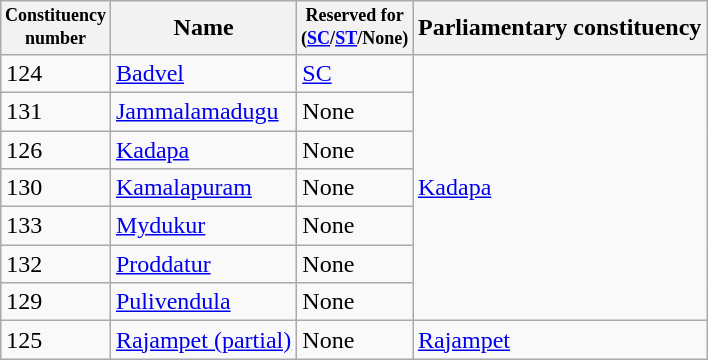<table class="wikitable sortable">
<tr>
<th width="50px" style="font-size:75%">Constituency number</th>
<th>Name</th>
<th style="font-size:75%">Reserved for<br>(<a href='#'>SC</a>/<a href='#'>ST</a>/None)</th>
<th>Parliamentary constituency</th>
</tr>
<tr>
<td>124</td>
<td><a href='#'>Badvel</a></td>
<td><a href='#'>SC</a></td>
<td rowspan="7"><a href='#'>Kadapa</a></td>
</tr>
<tr>
<td>131</td>
<td><a href='#'>Jammalamadugu</a></td>
<td>None</td>
</tr>
<tr>
<td>126</td>
<td><a href='#'>Kadapa</a></td>
<td>None</td>
</tr>
<tr>
<td>130</td>
<td><a href='#'>Kamalapuram</a></td>
<td>None</td>
</tr>
<tr>
<td>133</td>
<td><a href='#'>Mydukur</a></td>
<td>None</td>
</tr>
<tr>
<td>132</td>
<td><a href='#'>Proddatur</a></td>
<td>None</td>
</tr>
<tr>
<td>129</td>
<td><a href='#'>Pulivendula</a></td>
<td>None</td>
</tr>
<tr>
<td>125</td>
<td><a href='#'>Rajampet (partial)</a></td>
<td>None</td>
<td><a href='#'>Rajampet</a></td>
</tr>
</table>
